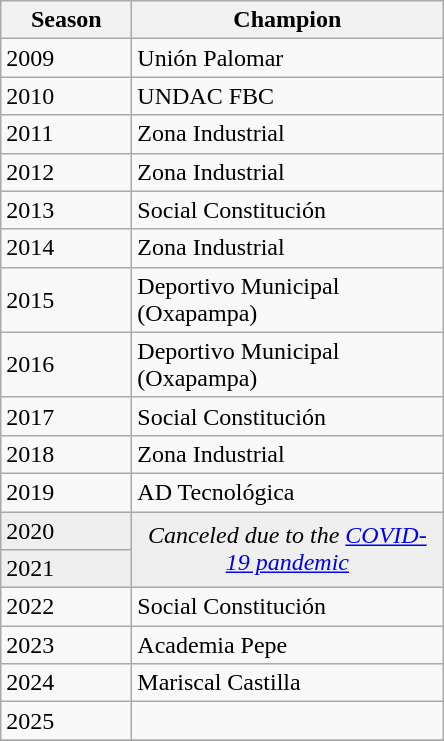<table class="wikitable sortable">
<tr>
<th width=80px>Season</th>
<th width=200px>Champion</th>
</tr>
<tr>
<td>2009</td>
<td>Unión Palomar</td>
</tr>
<tr>
<td>2010</td>
<td>UNDAC FBC</td>
</tr>
<tr>
<td>2011</td>
<td>Zona Industrial</td>
</tr>
<tr>
<td>2012</td>
<td>Zona Industrial</td>
</tr>
<tr>
<td>2013</td>
<td>Social Constitución</td>
</tr>
<tr>
<td>2014</td>
<td>Zona Industrial</td>
</tr>
<tr>
<td>2015</td>
<td>Deportivo Municipal (Oxapampa)</td>
</tr>
<tr>
<td>2016</td>
<td>Deportivo Municipal (Oxapampa)</td>
</tr>
<tr>
<td>2017</td>
<td>Social Constitución</td>
</tr>
<tr>
<td>2018</td>
<td>Zona Industrial</td>
</tr>
<tr>
<td>2019</td>
<td>AD Tecnológica</td>
</tr>
<tr bgcolor=#efefef>
<td>2020</td>
<td rowspan=2 colspan="1" align=center><em>Canceled due to the <a href='#'>COVID-19 pandemic</a></em></td>
</tr>
<tr bgcolor=#efefef>
<td>2021</td>
</tr>
<tr>
<td>2022</td>
<td>Social Constitución</td>
</tr>
<tr>
<td>2023</td>
<td>Academia Pepe</td>
</tr>
<tr>
<td>2024</td>
<td>Mariscal Castilla</td>
</tr>
<tr>
<td>2025</td>
<td></td>
</tr>
<tr>
</tr>
</table>
